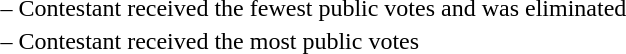<table>
<tr>
<td> –</td>
<td>Contestant received the fewest public votes and was eliminated</td>
</tr>
<tr>
<td> –</td>
<td>Contestant received the most public votes</td>
</tr>
</table>
